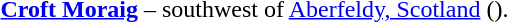<table border="0">
<tr>
<td></td>
<td><strong><a href='#'>Croft Moraig</a></strong> –  southwest of <a href='#'>Aberfeldy, Scotland</a> ().</td>
</tr>
</table>
